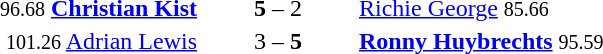<table style="text-align:center">
<tr>
<th width=223></th>
<th width=100></th>
<th width=223></th>
</tr>
<tr>
<td align=right><small><span>96.68</span></small> <strong><a href='#'>Christian Kist</a></strong> </td>
<td><strong>5</strong> – 2</td>
<td align=left> <a href='#'>Richie George</a> <small><span>85.66</span></small></td>
</tr>
<tr>
<td align=right><small><span>101.26</span></small> <a href='#'>Adrian Lewis</a> </td>
<td>3 – <strong>5</strong></td>
<td align=left> <strong><a href='#'>Ronny Huybrechts</a></strong> <small><span>95.59</span></small></td>
</tr>
</table>
